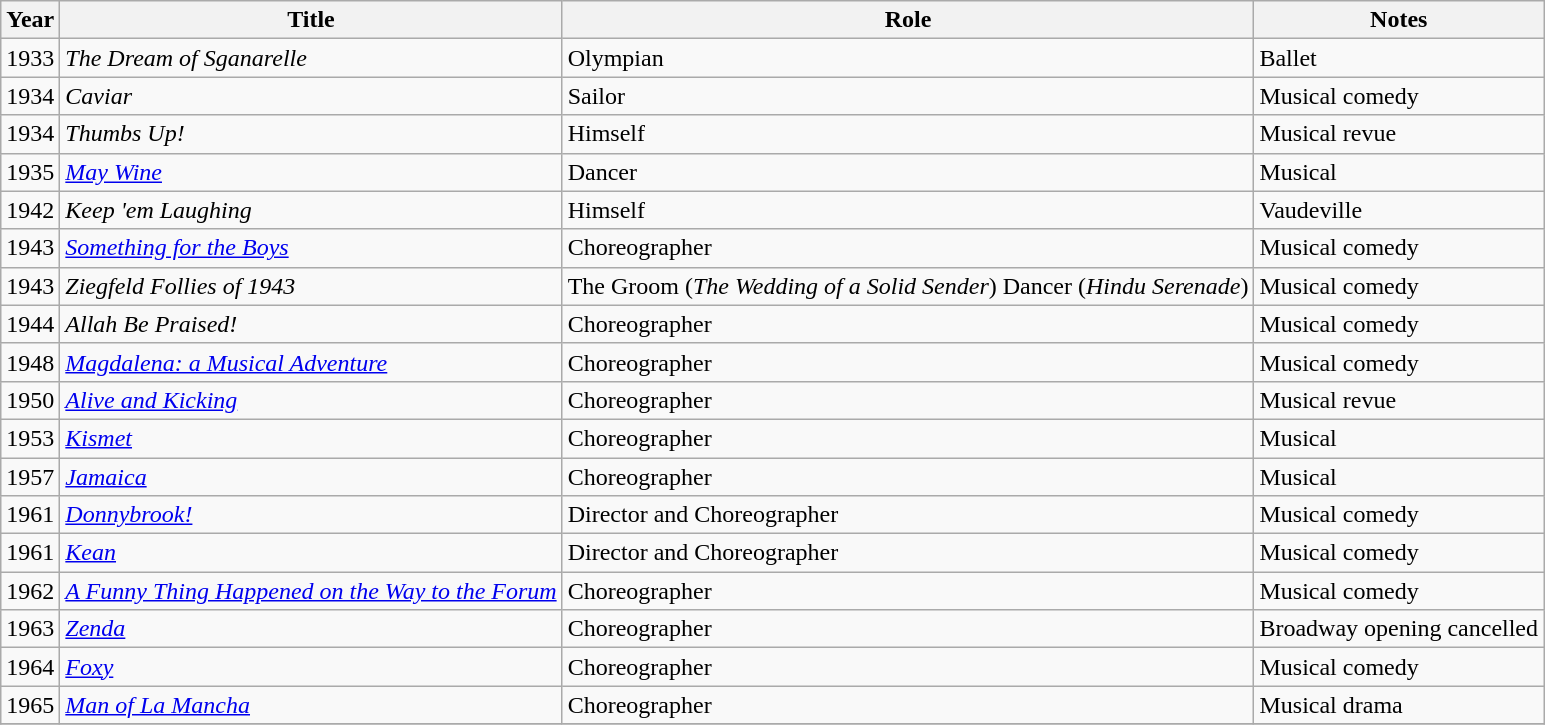<table class="wikitable sortable">
<tr>
<th>Year</th>
<th>Title</th>
<th>Role</th>
<th>Notes</th>
</tr>
<tr>
<td>1933</td>
<td><em>The Dream of Sganarelle</em></td>
<td>Olympian</td>
<td>Ballet</td>
</tr>
<tr>
<td>1934</td>
<td><em>Caviar </em></td>
<td>Sailor</td>
<td>Musical comedy</td>
</tr>
<tr>
<td>1934</td>
<td><em>Thumbs Up!</em></td>
<td>Himself</td>
<td>Musical revue</td>
</tr>
<tr>
<td>1935</td>
<td><em><a href='#'>May Wine</a></em></td>
<td>Dancer</td>
<td>Musical</td>
</tr>
<tr>
<td>1942</td>
<td><em>Keep 'em Laughing</em></td>
<td>Himself</td>
<td>Vaudeville</td>
</tr>
<tr>
<td>1943</td>
<td><em><a href='#'>Something for the Boys</a></em></td>
<td>Choreographer</td>
<td>Musical comedy</td>
</tr>
<tr>
<td>1943</td>
<td><em>Ziegfeld Follies of 1943</em></td>
<td>The Groom (<em>The Wedding of a Solid Sender</em>) Dancer (<em>Hindu Serenade</em>)</td>
<td>Musical comedy</td>
</tr>
<tr>
<td>1944</td>
<td><em>Allah Be Praised!</em></td>
<td>Choreographer</td>
<td>Musical comedy</td>
</tr>
<tr>
<td>1948</td>
<td><em><a href='#'>Magdalena: a Musical Adventure</a></em></td>
<td>Choreographer</td>
<td>Musical comedy</td>
</tr>
<tr>
<td>1950</td>
<td><em><a href='#'>Alive and Kicking</a></em></td>
<td>Choreographer</td>
<td>Musical revue</td>
</tr>
<tr>
<td>1953</td>
<td><em><a href='#'>Kismet</a></em></td>
<td>Choreographer</td>
<td>Musical</td>
</tr>
<tr>
<td>1957</td>
<td><em><a href='#'>Jamaica</a></em></td>
<td>Choreographer</td>
<td>Musical</td>
</tr>
<tr>
<td>1961</td>
<td><em><a href='#'>Donnybrook!</a></em></td>
<td>Director and Choreographer</td>
<td>Musical comedy</td>
</tr>
<tr>
<td>1961</td>
<td><em><a href='#'>Kean</a></em></td>
<td>Director and Choreographer</td>
<td>Musical comedy</td>
</tr>
<tr>
<td>1962</td>
<td><em><a href='#'>A Funny Thing Happened on the Way to the Forum</a></em></td>
<td>Choreographer</td>
<td>Musical comedy</td>
</tr>
<tr>
<td>1963</td>
<td><em><a href='#'>Zenda</a></em></td>
<td>Choreographer</td>
<td>Broadway opening cancelled</td>
</tr>
<tr>
<td>1964</td>
<td><em><a href='#'>Foxy</a></em></td>
<td>Choreographer</td>
<td>Musical comedy</td>
</tr>
<tr>
<td>1965</td>
<td><em><a href='#'>Man of La Mancha</a></em></td>
<td>Choreographer</td>
<td>Musical drama</td>
</tr>
<tr>
</tr>
</table>
